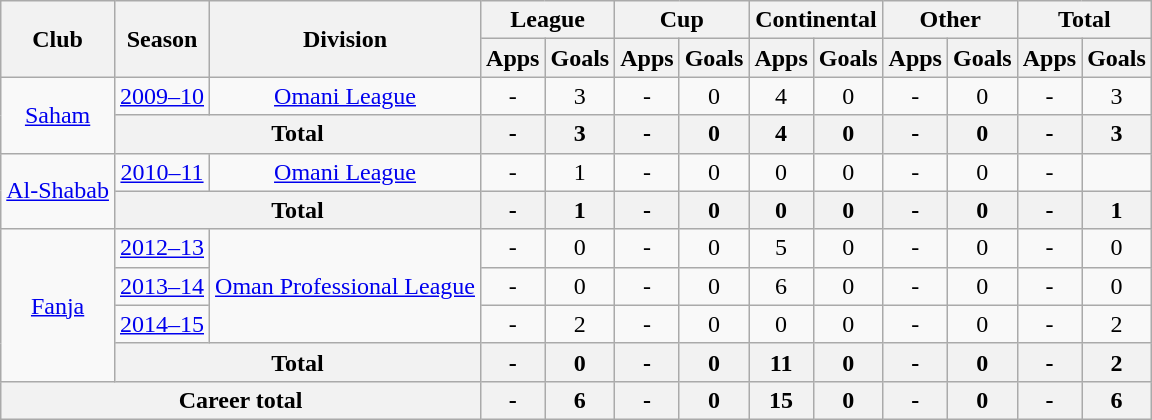<table class="wikitable" style="text-align: center;">
<tr>
<th rowspan="2">Club</th>
<th rowspan="2">Season</th>
<th rowspan="2">Division</th>
<th colspan="2">League</th>
<th colspan="2">Cup</th>
<th colspan="2">Continental</th>
<th colspan="2">Other</th>
<th colspan="2">Total</th>
</tr>
<tr>
<th>Apps</th>
<th>Goals</th>
<th>Apps</th>
<th>Goals</th>
<th>Apps</th>
<th>Goals</th>
<th>Apps</th>
<th>Goals</th>
<th>Apps</th>
<th>Goals</th>
</tr>
<tr>
<td rowspan="2"><a href='#'>Saham</a></td>
<td><a href='#'>2009–10</a></td>
<td rowspan="1"><a href='#'>Omani League</a></td>
<td>-</td>
<td>3</td>
<td>-</td>
<td>0</td>
<td>4</td>
<td>0</td>
<td>-</td>
<td>0</td>
<td>-</td>
<td>3</td>
</tr>
<tr>
<th colspan="2">Total</th>
<th>-</th>
<th>3</th>
<th>-</th>
<th>0</th>
<th>4</th>
<th>0</th>
<th>-</th>
<th>0</th>
<th>-</th>
<th>3</th>
</tr>
<tr>
<td rowspan="2"><a href='#'>Al-Shabab</a></td>
<td><a href='#'>2010–11</a></td>
<td rowspan="1"><a href='#'>Omani League</a></td>
<td>-</td>
<td>1</td>
<td>-</td>
<td>0</td>
<td>0</td>
<td>0</td>
<td>-</td>
<td>0</td>
<td>-</td>
<td></td>
</tr>
<tr>
<th colspan="2">Total</th>
<th>-</th>
<th>1</th>
<th>-</th>
<th>0</th>
<th>0</th>
<th>0</th>
<th>-</th>
<th>0</th>
<th>-</th>
<th>1</th>
</tr>
<tr>
<td rowspan="4"><a href='#'>Fanja</a></td>
<td><a href='#'>2012–13</a></td>
<td rowspan="3"><a href='#'>Oman Professional League</a></td>
<td>-</td>
<td>0</td>
<td>-</td>
<td>0</td>
<td>5</td>
<td>0</td>
<td>-</td>
<td>0</td>
<td>-</td>
<td>0</td>
</tr>
<tr>
<td><a href='#'>2013–14</a></td>
<td>-</td>
<td>0</td>
<td>-</td>
<td>0</td>
<td>6</td>
<td>0</td>
<td>-</td>
<td>0</td>
<td>-</td>
<td>0</td>
</tr>
<tr>
<td><a href='#'>2014–15</a></td>
<td>-</td>
<td>2</td>
<td>-</td>
<td>0</td>
<td>0</td>
<td>0</td>
<td>-</td>
<td>0</td>
<td>-</td>
<td>2</td>
</tr>
<tr>
<th colspan="2">Total</th>
<th>-</th>
<th>0</th>
<th>-</th>
<th>0</th>
<th>11</th>
<th>0</th>
<th>-</th>
<th>0</th>
<th>-</th>
<th>2</th>
</tr>
<tr>
<th colspan="3">Career total</th>
<th>-</th>
<th>6</th>
<th>-</th>
<th>0</th>
<th>15</th>
<th>0</th>
<th>-</th>
<th>0</th>
<th>-</th>
<th>6</th>
</tr>
</table>
